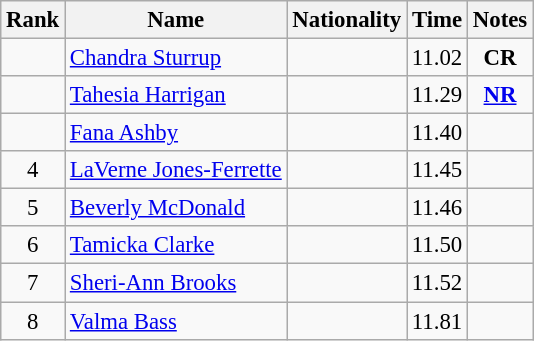<table class="wikitable sortable" style="text-align:center;font-size:95%">
<tr>
<th>Rank</th>
<th>Name</th>
<th>Nationality</th>
<th>Time</th>
<th>Notes</th>
</tr>
<tr>
<td></td>
<td align=left><a href='#'>Chandra Sturrup</a></td>
<td align=left></td>
<td>11.02</td>
<td><strong>CR</strong></td>
</tr>
<tr>
<td></td>
<td align=left><a href='#'>Tahesia Harrigan</a></td>
<td align=left></td>
<td>11.29</td>
<td><strong><a href='#'>NR</a></strong></td>
</tr>
<tr>
<td></td>
<td align=left><a href='#'>Fana Ashby</a></td>
<td align=left></td>
<td>11.40</td>
<td></td>
</tr>
<tr>
<td>4</td>
<td align=left><a href='#'>LaVerne Jones-Ferrette</a></td>
<td align=left></td>
<td>11.45</td>
<td></td>
</tr>
<tr>
<td>5</td>
<td align=left><a href='#'>Beverly McDonald</a></td>
<td align=left></td>
<td>11.46</td>
<td></td>
</tr>
<tr>
<td>6</td>
<td align=left><a href='#'>Tamicka Clarke</a></td>
<td align=left></td>
<td>11.50</td>
<td></td>
</tr>
<tr>
<td>7</td>
<td align=left><a href='#'>Sheri-Ann Brooks</a></td>
<td align=left></td>
<td>11.52</td>
<td></td>
</tr>
<tr>
<td>8</td>
<td align=left><a href='#'>Valma Bass</a></td>
<td align=left></td>
<td>11.81</td>
<td></td>
</tr>
</table>
